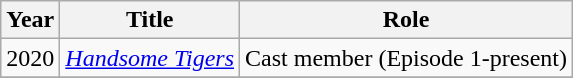<table class="wikitable sortable">
<tr>
<th>Year</th>
<th>Title</th>
<th>Role</th>
</tr>
<tr>
<td>2020</td>
<td><em><a href='#'>Handsome Tigers</a></em></td>
<td>Cast member (Episode 1-present)</td>
</tr>
<tr>
</tr>
</table>
